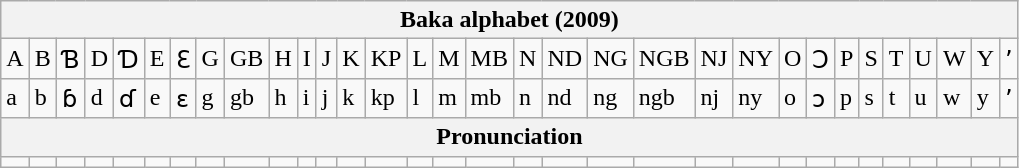<table class="wikitable">
<tr>
<th colspan="32">Baka alphabet (2009)</th>
</tr>
<tr>
<td>A</td>
<td>B</td>
<td>Ɓ</td>
<td>D</td>
<td>Ɗ</td>
<td>E</td>
<td>Ɛ</td>
<td>G</td>
<td>GB</td>
<td>H</td>
<td>I</td>
<td>J</td>
<td>K</td>
<td>KP</td>
<td>L</td>
<td>M</td>
<td>MB</td>
<td>N</td>
<td>ND</td>
<td>NG</td>
<td>NGB</td>
<td>NJ</td>
<td>NY</td>
<td>O</td>
<td>Ɔ</td>
<td>P</td>
<td>S</td>
<td>T</td>
<td>U</td>
<td>W</td>
<td>Y</td>
<td>ʼ</td>
</tr>
<tr>
<td>a</td>
<td>b</td>
<td>ɓ</td>
<td>d</td>
<td>ɗ</td>
<td>e</td>
<td>ɛ</td>
<td>g</td>
<td>gb</td>
<td>h</td>
<td>i</td>
<td>j</td>
<td>k</td>
<td>kp</td>
<td>l</td>
<td>m</td>
<td>mb</td>
<td>n</td>
<td>nd</td>
<td>ng</td>
<td>ngb</td>
<td>nj</td>
<td>ny</td>
<td>o</td>
<td>ɔ</td>
<td>p</td>
<td>s</td>
<td>t</td>
<td>u</td>
<td>w</td>
<td>y</td>
<td>ʼ</td>
</tr>
<tr>
<th colspan="32">Pronunciation</th>
</tr>
<tr>
<td></td>
<td></td>
<td></td>
<td></td>
<td></td>
<td></td>
<td></td>
<td></td>
<td></td>
<td></td>
<td></td>
<td></td>
<td></td>
<td></td>
<td></td>
<td></td>
<td></td>
<td></td>
<td></td>
<td></td>
<td></td>
<td></td>
<td></td>
<td></td>
<td></td>
<td></td>
<td></td>
<td></td>
<td></td>
<td></td>
<td></td>
<td></td>
</tr>
</table>
